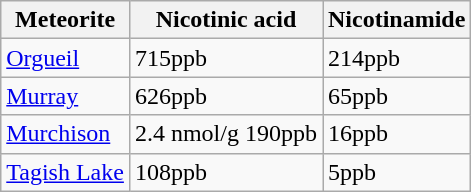<table class="wikitable">
<tr>
<th>Meteorite</th>
<th>Nicotinic acid</th>
<th>Nicotinamide</th>
</tr>
<tr>
<td><a href='#'>Orgueil</a></td>
<td>715ppb</td>
<td>214ppb</td>
</tr>
<tr>
<td><a href='#'>Murray</a></td>
<td>626ppb</td>
<td>65ppb</td>
</tr>
<tr>
<td><a href='#'>Murchison</a></td>
<td>2.4 nmol/g 190ppb</td>
<td>16ppb</td>
</tr>
<tr>
<td><a href='#'>Tagish Lake</a></td>
<td>108ppb</td>
<td>5ppb</td>
</tr>
</table>
